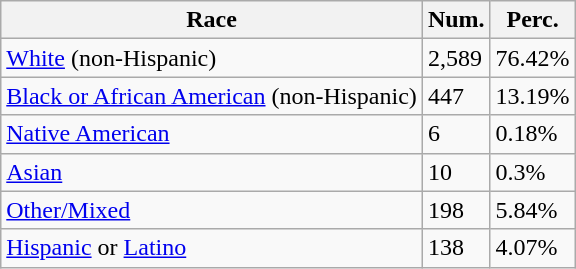<table class="wikitable">
<tr>
<th>Race</th>
<th>Num.</th>
<th>Perc.</th>
</tr>
<tr>
<td><a href='#'>White</a> (non-Hispanic)</td>
<td>2,589</td>
<td>76.42%</td>
</tr>
<tr>
<td><a href='#'>Black or African American</a> (non-Hispanic)</td>
<td>447</td>
<td>13.19%</td>
</tr>
<tr>
<td><a href='#'>Native American</a></td>
<td>6</td>
<td>0.18%</td>
</tr>
<tr>
<td><a href='#'>Asian</a></td>
<td>10</td>
<td>0.3%</td>
</tr>
<tr>
<td><a href='#'>Other/Mixed</a></td>
<td>198</td>
<td>5.84%</td>
</tr>
<tr>
<td><a href='#'>Hispanic</a> or <a href='#'>Latino</a></td>
<td>138</td>
<td>4.07%</td>
</tr>
</table>
